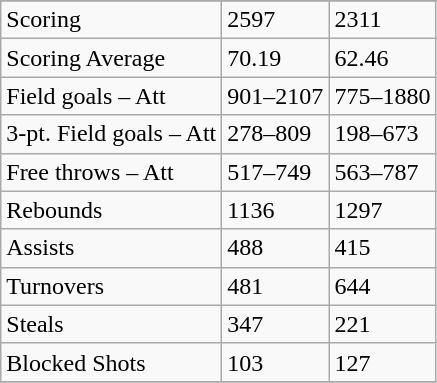<table class="wikitable">
<tr>
</tr>
<tr>
<td>Scoring</td>
<td>2597</td>
<td>2311</td>
</tr>
<tr>
<td>Scoring Average</td>
<td>70.19</td>
<td>62.46</td>
</tr>
<tr>
<td>Field goals – Att</td>
<td>901–2107</td>
<td>775–1880</td>
</tr>
<tr>
<td>3-pt. Field goals – Att</td>
<td>278–809</td>
<td>198–673</td>
</tr>
<tr>
<td>Free throws – Att</td>
<td>517–749</td>
<td>563–787</td>
</tr>
<tr>
<td>Rebounds</td>
<td>1136</td>
<td>1297</td>
</tr>
<tr>
<td>Assists</td>
<td>488</td>
<td>415</td>
</tr>
<tr>
<td>Turnovers</td>
<td>481</td>
<td>644</td>
</tr>
<tr>
<td>Steals</td>
<td>347</td>
<td>221</td>
</tr>
<tr>
<td>Blocked Shots</td>
<td>103</td>
<td>127</td>
</tr>
<tr>
</tr>
</table>
